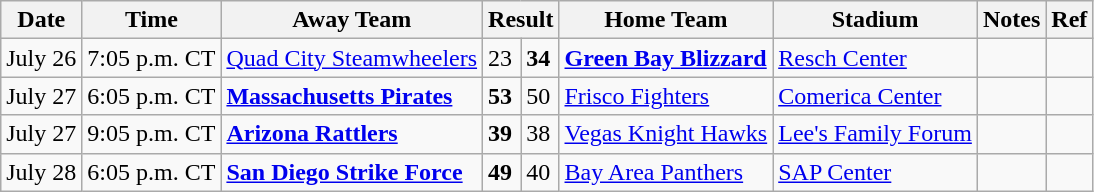<table class="wikitable">
<tr>
<th>Date</th>
<th>Time</th>
<th>Away Team</th>
<th colspan="2">Result</th>
<th>Home Team</th>
<th>Stadium</th>
<th>Notes</th>
<th>Ref</th>
</tr>
<tr>
<td>July 26</td>
<td>7:05 p.m. CT</td>
<td><a href='#'>Quad City Steamwheelers</a></td>
<td>23</td>
<td><strong>34</strong></td>
<td><strong><a href='#'>Green Bay Blizzard</a></strong></td>
<td><a href='#'>Resch Center</a></td>
<td></td>
<td></td>
</tr>
<tr>
<td>July 27</td>
<td>6:05 p.m. CT</td>
<td><strong><a href='#'>Massachusetts Pirates</a></strong></td>
<td><strong>53</strong></td>
<td>50</td>
<td><a href='#'>Frisco Fighters</a></td>
<td><a href='#'>Comerica Center</a></td>
<td></td>
<td></td>
</tr>
<tr>
<td>July 27</td>
<td>9:05 p.m. CT</td>
<td><strong><a href='#'>Arizona Rattlers</a></strong></td>
<td><strong>39</strong></td>
<td>38</td>
<td><a href='#'>Vegas Knight Hawks</a></td>
<td><a href='#'>Lee's Family Forum</a></td>
<td></td>
<td></td>
</tr>
<tr>
<td>July 28</td>
<td>6:05 p.m. CT</td>
<td><strong><a href='#'>San Diego Strike Force</a></strong></td>
<td><strong>49</strong></td>
<td>40</td>
<td><a href='#'>Bay Area Panthers</a></td>
<td><a href='#'>SAP Center</a></td>
<td></td>
<td></td>
</tr>
</table>
